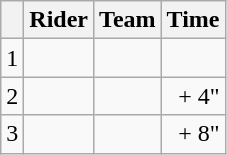<table class="wikitable">
<tr>
<th></th>
<th>Rider</th>
<th>Team</th>
<th>Time</th>
</tr>
<tr>
<td>1</td>
<td> </td>
<td></td>
<td align="right"></td>
</tr>
<tr>
<td>2</td>
<td></td>
<td></td>
<td align="right">+ 4"</td>
</tr>
<tr>
<td>3</td>
<td></td>
<td></td>
<td align="right">+ 8"</td>
</tr>
</table>
